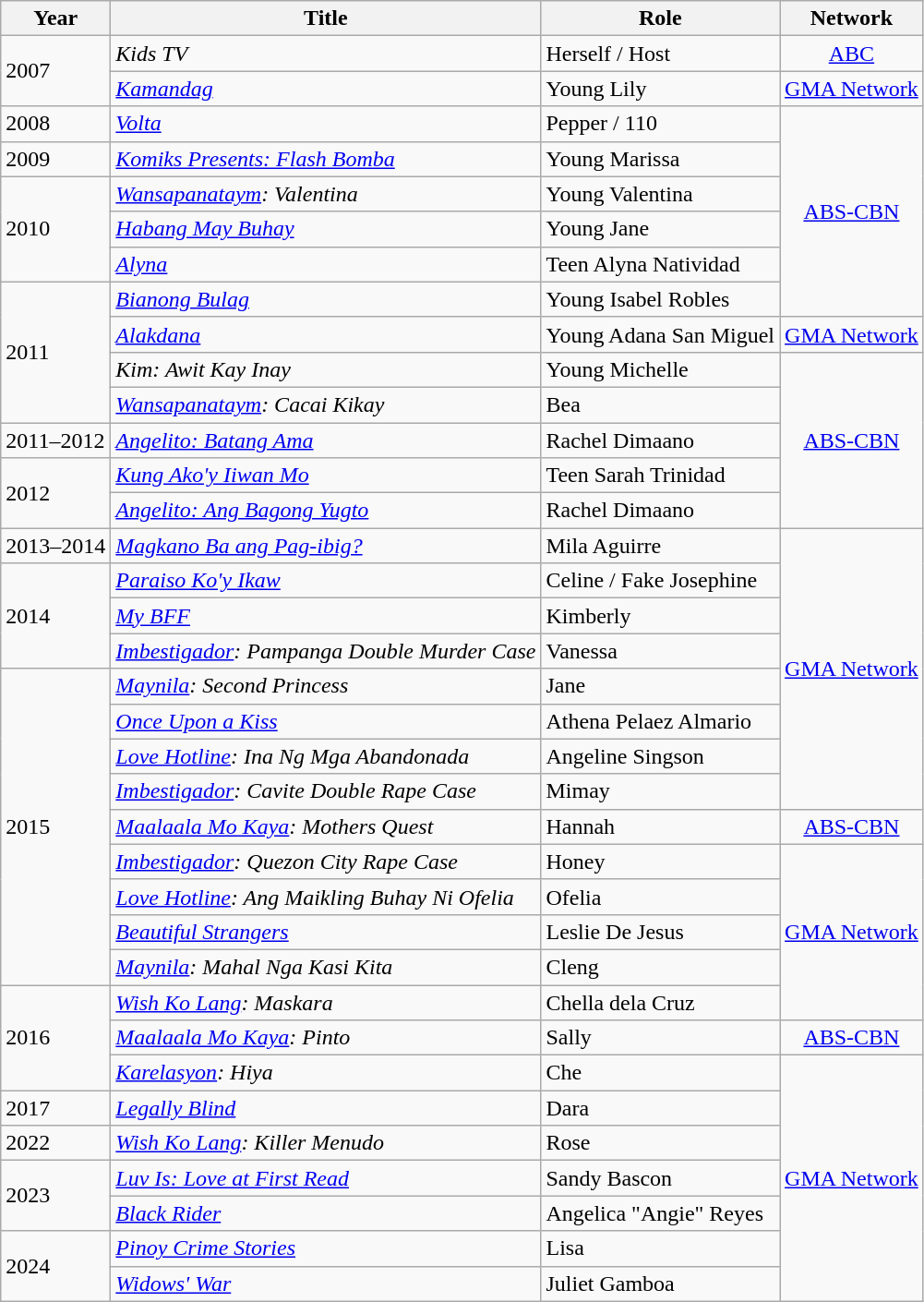<table class="wikitable sortable">
<tr>
<th>Year</th>
<th>Title</th>
<th>Role</th>
<th>Network</th>
</tr>
<tr>
<td rowspan="2">2007</td>
<td><em>Kids TV</em></td>
<td>Herself / Host</td>
<td align="center" rowspan=1><a href='#'>ABC</a></td>
</tr>
<tr>
<td><em><a href='#'>Kamandag</a></em></td>
<td>Young Lily</td>
<td align="center" rowspan=1><a href='#'>GMA Network</a></td>
</tr>
<tr>
<td>2008</td>
<td><em><a href='#'>Volta</a></em></td>
<td>Pepper / 110</td>
<td align="center" rowspan=6><a href='#'>ABS-CBN</a></td>
</tr>
<tr>
<td>2009</td>
<td><em><a href='#'>Komiks Presents: Flash Bomba</a> </em></td>
<td>Young Marissa</td>
</tr>
<tr>
<td rowspan="3">2010</td>
<td><em><a href='#'>Wansapanataym</a>: Valentina </em></td>
<td>Young Valentina</td>
</tr>
<tr>
<td><em><a href='#'>Habang May Buhay</a></em></td>
<td>Young Jane</td>
</tr>
<tr>
<td><em><a href='#'>Alyna</a></em></td>
<td>Teen Alyna Natividad</td>
</tr>
<tr>
<td rowspan="4">2011</td>
<td><em><a href='#'>Bianong Bulag</a></em></td>
<td>Young Isabel Robles</td>
</tr>
<tr>
<td><em><a href='#'>Alakdana</a></em></td>
<td>Young Adana San Miguel</td>
<td align="center" rowspan=1><a href='#'>GMA Network</a></td>
</tr>
<tr>
<td><em>Kim: Awit Kay Inay</em></td>
<td>Young Michelle</td>
<td align="center" rowspan=5><a href='#'>ABS-CBN</a></td>
</tr>
<tr>
<td><em><a href='#'>Wansapanataym</a>: Cacai Kikay</em></td>
<td>Bea</td>
</tr>
<tr>
<td>2011–2012</td>
<td><em><a href='#'>Angelito: Batang Ama</a></em></td>
<td>Rachel Dimaano</td>
</tr>
<tr>
<td rowspan="2">2012</td>
<td><em><a href='#'>Kung Ako'y Iiwan Mo</a></em></td>
<td>Teen Sarah Trinidad</td>
</tr>
<tr>
<td><em><a href='#'>Angelito: Ang Bagong Yugto</a></em></td>
<td>Rachel Dimaano</td>
</tr>
<tr>
<td>2013–2014</td>
<td><em><a href='#'>Magkano Ba ang Pag-ibig?</a></em></td>
<td>Mila Aguirre</td>
<td align="center" rowspan=8><a href='#'>GMA Network</a></td>
</tr>
<tr>
<td rowspan="3">2014</td>
<td><em><a href='#'>Paraiso Ko'y Ikaw</a></em></td>
<td>Celine / Fake Josephine</td>
</tr>
<tr>
<td><em><a href='#'>My BFF</a></em></td>
<td>Kimberly</td>
</tr>
<tr>
<td><em><a href='#'>Imbestigador</a>: Pampanga Double Murder Case</em></td>
<td>Vanessa</td>
</tr>
<tr>
<td rowspan="9">2015</td>
<td><em><a href='#'>Maynila</a>: Second Princess</em></td>
<td>Jane</td>
</tr>
<tr>
<td><em><a href='#'>Once Upon a Kiss</a></em></td>
<td>Athena Pelaez Almario</td>
</tr>
<tr>
<td><em><a href='#'>Love Hotline</a>: Ina Ng Mga Abandonada</em></td>
<td>Angeline Singson</td>
</tr>
<tr>
<td><em><a href='#'>Imbestigador</a>: Cavite Double Rape Case</em></td>
<td>Mimay</td>
</tr>
<tr>
<td><em><a href='#'>Maalaala Mo Kaya</a>: Mothers Quest</em></td>
<td>Hannah</td>
<td align="center" rowspan=1><a href='#'>ABS-CBN</a></td>
</tr>
<tr>
<td><em><a href='#'>Imbestigador</a>: Quezon City Rape Case</em></td>
<td>Honey</td>
<td align="center" rowspan=5><a href='#'>GMA Network</a></td>
</tr>
<tr>
<td><em><a href='#'>Love Hotline</a>: Ang Maikling Buhay Ni Ofelia</em></td>
<td>Ofelia</td>
</tr>
<tr>
<td><em><a href='#'>Beautiful Strangers</a></em></td>
<td>Leslie De Jesus</td>
</tr>
<tr>
<td><em><a href='#'>Maynila</a>: Mahal Nga Kasi Kita</em></td>
<td>Cleng</td>
</tr>
<tr>
<td rowspan="3">2016</td>
<td><em><a href='#'>Wish Ko Lang</a>: Maskara</em></td>
<td>Chella dela Cruz</td>
</tr>
<tr>
<td><em><a href='#'>Maalaala Mo Kaya</a>: Pinto</em></td>
<td>Sally</td>
<td align="center" rowspan=1><a href='#'>ABS-CBN</a></td>
</tr>
<tr>
<td><em><a href='#'>Karelasyon</a>: Hiya</em></td>
<td>Che</td>
<td rowspan="7" align="center"><a href='#'>GMA Network</a></td>
</tr>
<tr>
<td>2017</td>
<td><em><a href='#'>Legally Blind</a></em></td>
<td>Dara</td>
</tr>
<tr>
<td>2022</td>
<td><em><a href='#'>Wish Ko Lang</a>: Killer Menudo</em></td>
<td>Rose</td>
</tr>
<tr>
<td rowspan="2">2023</td>
<td><em><a href='#'>Luv Is: Love at First Read</a></em></td>
<td>Sandy Bascon</td>
</tr>
<tr>
<td><em><a href='#'>Black Rider</a></em></td>
<td>Angelica "Angie" Reyes</td>
</tr>
<tr>
<td rowspan="2">2024</td>
<td><em><a href='#'>Pinoy Crime Stories</a></em></td>
<td>Lisa</td>
</tr>
<tr>
<td><em><a href='#'>Widows' War</a></em></td>
<td>Juliet Gamboa</td>
</tr>
</table>
